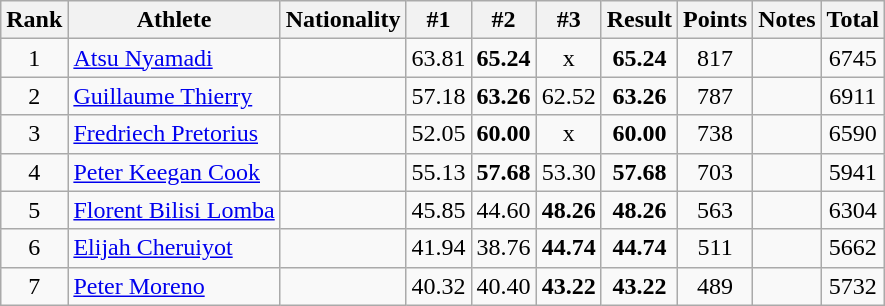<table class="wikitable sortable" style="text-align:center">
<tr>
<th>Rank</th>
<th>Athlete</th>
<th>Nationality</th>
<th>#1</th>
<th>#2</th>
<th>#3</th>
<th>Result</th>
<th>Points</th>
<th>Notes</th>
<th>Total</th>
</tr>
<tr>
<td>1</td>
<td align=left><a href='#'>Atsu Nyamadi</a></td>
<td align=left></td>
<td>63.81</td>
<td><strong>65.24</strong></td>
<td>x</td>
<td><strong>65.24</strong></td>
<td>817</td>
<td></td>
<td>6745</td>
</tr>
<tr>
<td>2</td>
<td align=left><a href='#'>Guillaume Thierry</a></td>
<td align=left></td>
<td>57.18</td>
<td><strong>63.26</strong></td>
<td>62.52</td>
<td><strong>63.26</strong></td>
<td>787</td>
<td></td>
<td>6911</td>
</tr>
<tr>
<td>3</td>
<td align=left><a href='#'>Fredriech Pretorius</a></td>
<td align=left></td>
<td>52.05</td>
<td><strong>60.00</strong></td>
<td>x</td>
<td><strong>60.00</strong></td>
<td>738</td>
<td></td>
<td>6590</td>
</tr>
<tr>
<td>4</td>
<td align=left><a href='#'>Peter Keegan Cook</a></td>
<td align=left></td>
<td>55.13</td>
<td><strong>57.68</strong></td>
<td>53.30</td>
<td><strong>57.68</strong></td>
<td>703</td>
<td></td>
<td>5941</td>
</tr>
<tr>
<td>5</td>
<td align=left><a href='#'>Florent Bilisi Lomba</a></td>
<td align=left></td>
<td>45.85</td>
<td>44.60</td>
<td><strong>48.26</strong></td>
<td><strong>48.26</strong></td>
<td>563</td>
<td></td>
<td>6304</td>
</tr>
<tr>
<td>6</td>
<td align=left><a href='#'>Elijah Cheruiyot</a></td>
<td align=left></td>
<td>41.94</td>
<td>38.76</td>
<td><strong>44.74</strong></td>
<td><strong>44.74</strong></td>
<td>511</td>
<td></td>
<td>5662</td>
</tr>
<tr>
<td>7</td>
<td align=left><a href='#'>Peter Moreno</a></td>
<td align=left></td>
<td>40.32</td>
<td>40.40</td>
<td><strong>43.22</strong></td>
<td><strong>43.22</strong></td>
<td>489</td>
<td></td>
<td>5732</td>
</tr>
</table>
